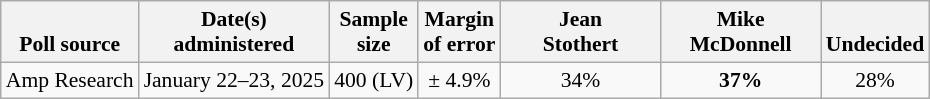<table class="wikitable" style="font-size:90%;text-align:center;">
<tr valign="bottom">
<th>Poll source</th>
<th>Date(s)<br>administered</th>
<th>Sample<br>size</th>
<th>Margin<br>of error</th>
<th style="width:100px;">Jean<br>Stothert</th>
<th style="width:100px;">Mike<br>McDonnell</th>
<th>Undecided</th>
</tr>
<tr>
<td style="text-align:left;">Amp Research</td>
<td>January 22–23, 2025</td>
<td>400 (LV)</td>
<td>± 4.9%</td>
<td>34%</td>
<td><strong>37%</strong></td>
<td>28%</td>
</tr>
</table>
